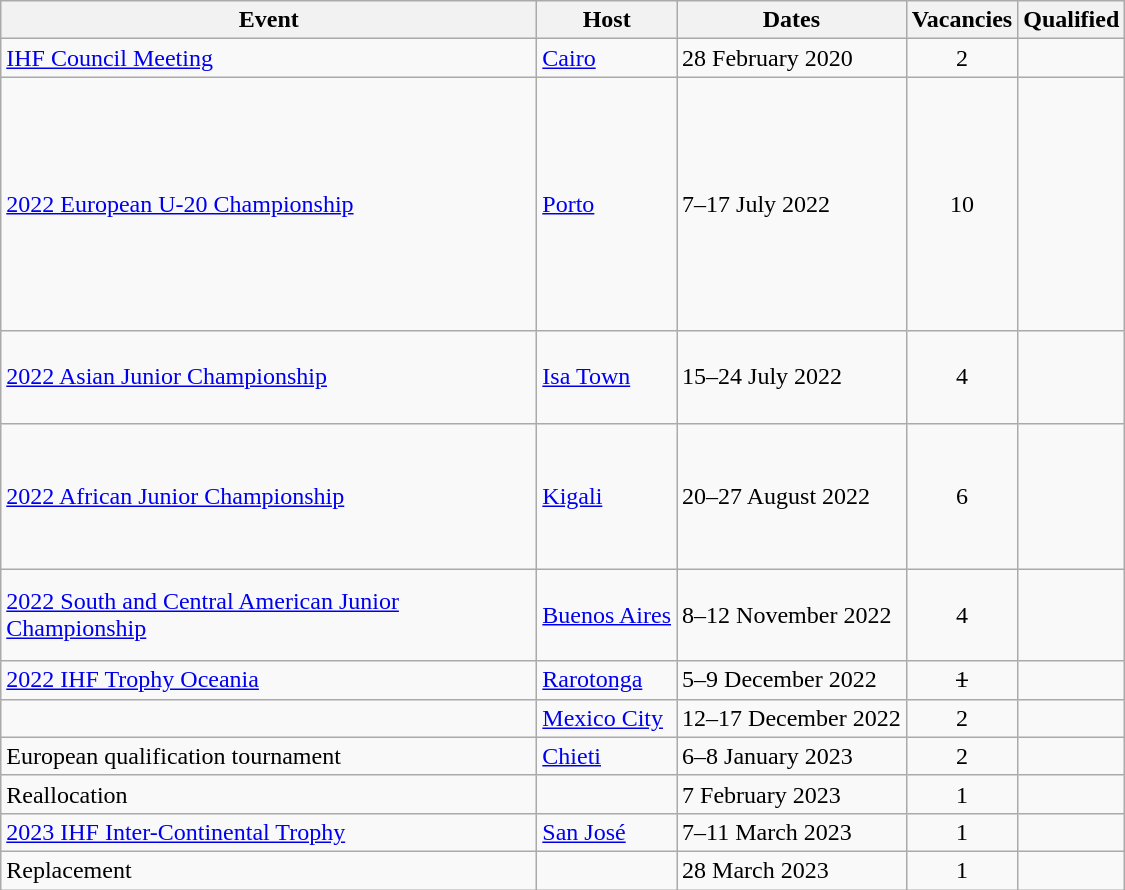<table class="wikitable">
<tr>
<th width=350>Event</th>
<th>Host</th>
<th>Dates</th>
<th>Vacancies</th>
<th>Qualified</th>
</tr>
<tr>
<td><a href='#'>IHF Council Meeting</a></td>
<td> <a href='#'>Cairo</a></td>
<td>28 February 2020</td>
<td align=center>2</td>
<td><br></td>
</tr>
<tr>
<td><a href='#'>2022 European U-20 Championship</a></td>
<td> <a href='#'>Porto</a></td>
<td>7–17 July 2022</td>
<td align=center>10</td>
<td><br><br><br><br><br><br><br><br><br></td>
</tr>
<tr>
<td><a href='#'>2022 Asian Junior Championship</a></td>
<td> <a href='#'>Isa Town</a></td>
<td>15–24 July 2022</td>
<td align=center>4</td>
<td><br><br><br></td>
</tr>
<tr>
<td><a href='#'>2022 African Junior Championship</a></td>
<td> <a href='#'>Kigali</a></td>
<td>20–27 August 2022</td>
<td align=center>6</td>
<td><br><br><br><br><br></td>
</tr>
<tr>
<td><a href='#'>2022 South and Central American Junior Championship</a></td>
<td> <a href='#'>Buenos Aires</a></td>
<td>8–12 November 2022</td>
<td align=center>4</td>
<td><br><br><br></td>
</tr>
<tr>
<td><a href='#'>2022 IHF Trophy Oceania</a></td>
<td> <a href='#'>Rarotonga</a></td>
<td>5–9 December 2022</td>
<td align=center><s>1</s></td>
<td><s></s></td>
</tr>
<tr>
<td><a href='#'></a></td>
<td> <a href='#'>Mexico City</a></td>
<td>12–17 December 2022</td>
<td align=center>2</td>
<td><br></td>
</tr>
<tr>
<td>European qualification tournament</td>
<td> <a href='#'>Chieti</a></td>
<td>6–8 January 2023</td>
<td align=center>2</td>
<td><br></td>
</tr>
<tr>
<td>Reallocation</td>
<td></td>
<td>7 February 2023</td>
<td align=center>1</td>
<td></td>
</tr>
<tr>
<td><a href='#'>2023 IHF Inter-Continental Trophy</a></td>
<td>  <a href='#'>San José</a></td>
<td>7–11 March 2023</td>
<td align=center>1</td>
<td><s></s></td>
</tr>
<tr>
<td>Replacement</td>
<td></td>
<td>28 March 2023</td>
<td align=center>1</td>
<td></td>
</tr>
</table>
